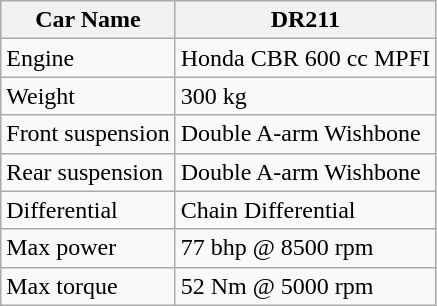<table class="wikitable">
<tr>
<th>Car Name</th>
<th>DR211</th>
</tr>
<tr>
<td>Engine</td>
<td>Honda CBR 600 cc MPFI</td>
</tr>
<tr>
<td>Weight</td>
<td>300 kg</td>
</tr>
<tr>
<td>Front suspension</td>
<td>Double A-arm Wishbone</td>
</tr>
<tr>
<td>Rear suspension</td>
<td>Double A-arm Wishbone</td>
</tr>
<tr>
<td>Differential</td>
<td>Chain Differential</td>
</tr>
<tr>
<td>Max power</td>
<td>77 bhp @ 8500 rpm</td>
</tr>
<tr>
<td>Max torque</td>
<td>52 Nm @ 5000 rpm</td>
</tr>
</table>
